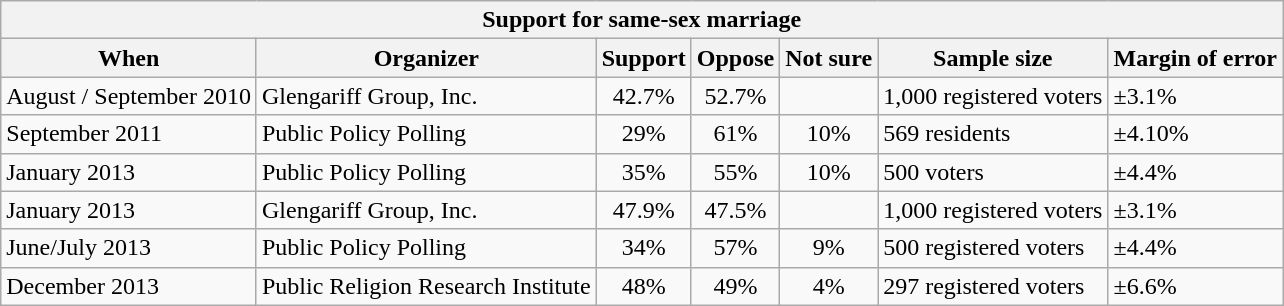<table class="wikitable mw-collapsible mw-collapsed">
<tr>
<th colspan=87>Support for same-sex marriage</th>
</tr>
<tr>
<th>When</th>
<th>Organizer</th>
<th>Support</th>
<th>Oppose</th>
<th>Not sure</th>
<th>Sample size</th>
<th>Margin of error</th>
</tr>
<tr>
<td>August / September 2010</td>
<td>Glengariff Group, Inc.</td>
<td style="text-align:center;">42.7%</td>
<td style="text-align:center;">52.7%</td>
<td style="text-align:center;"></td>
<td>1,000 registered voters</td>
<td>±3.1%</td>
</tr>
<tr>
<td>September 2011</td>
<td>Public Policy Polling</td>
<td style="text-align:center;">29%</td>
<td style="text-align:center;">61%</td>
<td style="text-align:center;">10%</td>
<td>569 residents</td>
<td>±4.10%</td>
</tr>
<tr>
<td>January 2013</td>
<td>Public Policy Polling</td>
<td style="text-align:center;">35%</td>
<td style="text-align:center;">55%</td>
<td style="text-align:center;">10%</td>
<td>500 voters</td>
<td>±4.4%</td>
</tr>
<tr>
<td>January 2013</td>
<td>Glengariff Group, Inc.</td>
<td style="text-align:center;">47.9%</td>
<td style="text-align:center;">47.5%</td>
<td style="text-align:center;"></td>
<td>1,000 registered voters</td>
<td>±3.1%</td>
</tr>
<tr>
<td>June/July 2013</td>
<td>Public Policy Polling</td>
<td style="text-align:center;">34%</td>
<td style="text-align:center;">57%</td>
<td style="text-align:center;">9%</td>
<td>500 registered voters</td>
<td>±4.4%</td>
</tr>
<tr>
<td>December 2013</td>
<td>Public Religion Research Institute</td>
<td style="text-align:center;">48%</td>
<td style="text-align:center;">49%</td>
<td style="text-align:center;">4%</td>
<td>297 registered voters</td>
<td>±6.6%</td>
</tr>
</table>
